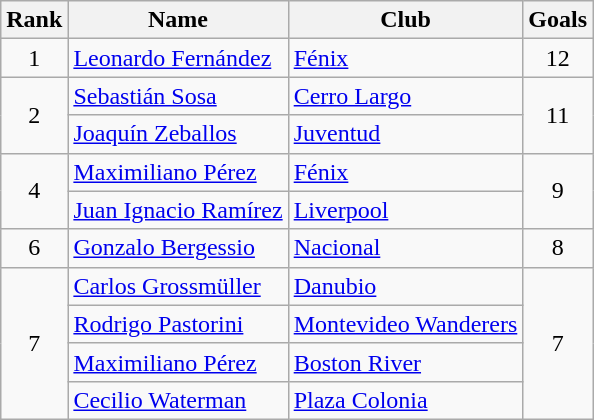<table class="wikitable" border="1">
<tr>
<th>Rank</th>
<th>Name</th>
<th>Club</th>
<th>Goals</th>
</tr>
<tr>
<td align=center>1</td>
<td> <a href='#'>Leonardo Fernández</a></td>
<td><a href='#'>Fénix</a></td>
<td align=center>12</td>
</tr>
<tr>
<td rowspan=2 align=center>2</td>
<td> <a href='#'>Sebastián Sosa</a></td>
<td><a href='#'>Cerro Largo</a></td>
<td rowspan=2 align=center>11</td>
</tr>
<tr>
<td> <a href='#'>Joaquín Zeballos</a></td>
<td><a href='#'>Juventud</a></td>
</tr>
<tr>
<td rowspan=2 align=center>4</td>
<td> <a href='#'>Maximiliano Pérez</a></td>
<td><a href='#'>Fénix</a></td>
<td rowspan=2 align=center>9</td>
</tr>
<tr>
<td> <a href='#'>Juan Ignacio Ramírez</a></td>
<td><a href='#'>Liverpool</a></td>
</tr>
<tr>
<td align=center>6</td>
<td> <a href='#'>Gonzalo Bergessio</a></td>
<td><a href='#'>Nacional</a></td>
<td align=center>8</td>
</tr>
<tr>
<td rowspan=5 align=center>7</td>
<td> <a href='#'>Carlos Grossmüller</a></td>
<td><a href='#'>Danubio</a></td>
<td rowspan=5 align=center>7</td>
</tr>
<tr>
<td> <a href='#'>Rodrigo Pastorini</a></td>
<td><a href='#'>Montevideo Wanderers</a></td>
</tr>
<tr>
<td> <a href='#'>Maximiliano Pérez</a></td>
<td><a href='#'>Boston River</a></td>
</tr>
<tr>
<td> <a href='#'>Cecilio Waterman</a></td>
<td><a href='#'>Plaza Colonia</a></td>
</tr>
</table>
